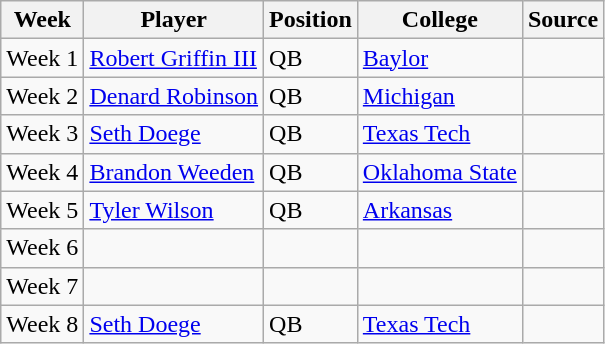<table class="wikitable">
<tr>
<th>Week</th>
<th>Player</th>
<th>Position</th>
<th>College</th>
<th>Source</th>
</tr>
<tr>
<td>Week 1</td>
<td><a href='#'>Robert Griffin III</a></td>
<td>QB</td>
<td><a href='#'>Baylor</a></td>
<td></td>
</tr>
<tr>
<td>Week 2</td>
<td><a href='#'>Denard Robinson</a></td>
<td>QB</td>
<td><a href='#'>Michigan</a></td>
<td></td>
</tr>
<tr>
<td>Week 3</td>
<td><a href='#'>Seth Doege</a></td>
<td>QB</td>
<td><a href='#'>Texas Tech</a></td>
<td></td>
</tr>
<tr>
<td>Week 4</td>
<td><a href='#'>Brandon Weeden</a></td>
<td>QB</td>
<td><a href='#'>Oklahoma State</a></td>
<td></td>
</tr>
<tr>
<td>Week 5</td>
<td><a href='#'>Tyler Wilson</a></td>
<td>QB</td>
<td><a href='#'>Arkansas</a></td>
<td></td>
</tr>
<tr>
<td>Week 6</td>
<td></td>
<td></td>
<td></td>
<td></td>
</tr>
<tr>
<td>Week 7</td>
<td></td>
<td></td>
<td></td>
<td></td>
</tr>
<tr>
<td>Week 8</td>
<td><a href='#'>Seth Doege</a></td>
<td>QB</td>
<td><a href='#'>Texas Tech</a></td>
<td></td>
</tr>
</table>
